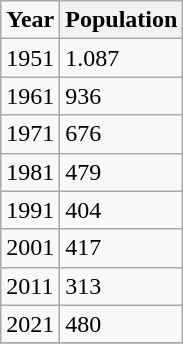<table class=wikitable>
<tr>
<td><strong>Year</strong></td>
<th><strong>Population</strong></th>
</tr>
<tr>
<td>1951</td>
<td>1.087</td>
</tr>
<tr>
<td>1961</td>
<td>936</td>
</tr>
<tr>
<td>1971</td>
<td>676</td>
</tr>
<tr>
<td>1981</td>
<td>479</td>
</tr>
<tr>
<td>1991</td>
<td>404</td>
</tr>
<tr>
<td>2001</td>
<td>417</td>
</tr>
<tr>
<td>2011</td>
<td>313</td>
</tr>
<tr>
<td>2021</td>
<td>480</td>
</tr>
<tr>
</tr>
</table>
